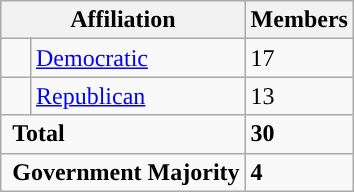<table class="wikitable">
<tr>
<th colspan="2">Affiliation</th>
<th>Members</th>
</tr>
<tr>
<td style="background-color:"> </td>
<td><a href='#'>Democratic</a></td>
<td>17</td>
</tr>
<tr>
<td style="background-color:"> </td>
<td><a href='#'>Republican</a></td>
<td>13</td>
</tr>
<tr>
<td colspan="2" rowspan="1"> <strong>Total</strong><br></td>
<td><strong>30</strong></td>
</tr>
<tr>
<td colspan="2" rowspan="1"> <strong>Government Majority</strong><br></td>
<td><strong>4</strong></td>
</tr>
</table>
